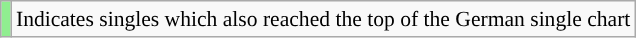<table class="wikitable" style="font-size:90%">
<tr>
<td style="background-color:lightgreen"></td>
<td>Indicates singles which also reached the top of the German single chart</td>
</tr>
</table>
